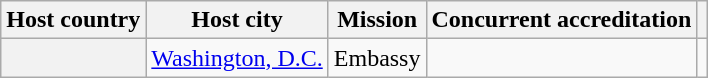<table class="wikitable plainrowheaders" style="text-align:center;">
<tr>
<th scope="col">Host country</th>
<th scope="col">Host city</th>
<th scope="col">Mission</th>
<th scope="col">Concurrent accreditation</th>
<th scope="col"></th>
</tr>
<tr>
<th scope="row"></th>
<td><a href='#'>Washington, D.C.</a></td>
<td>Embassy</td>
<td></td>
<td></td>
</tr>
</table>
